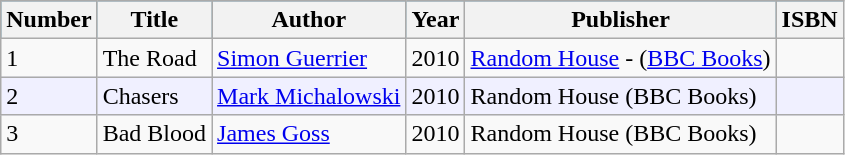<table class="wikitable">
<tr - style="background-color:#006699">
<th>Number</th>
<th>Title</th>
<th>Author</th>
<th>Year</th>
<th>Publisher</th>
<th>ISBN</th>
</tr>
<tr>
<td><div>1</div></td>
<td>The Road</td>
<td><a href='#'>Simon Guerrier</a></td>
<td><div>2010</div></td>
<td><div><a href='#'>Random House</a> - (<a href='#'>BBC Books</a>)</div></td>
<td><div></div></td>
</tr>
<tr style="background-color:#f0f0ff">
<td><div>2</div></td>
<td>Chasers</td>
<td><a href='#'>Mark Michalowski</a></td>
<td><div>2010</div></td>
<td><div>Random House (BBC Books)</div></td>
<td><div></div></td>
</tr>
<tr>
<td><div>3</div></td>
<td>Bad Blood</td>
<td><a href='#'>James Goss</a></td>
<td><div>2010</div></td>
<td><div>Random House (BBC Books)</div></td>
<td><div></div></td>
</tr>
</table>
